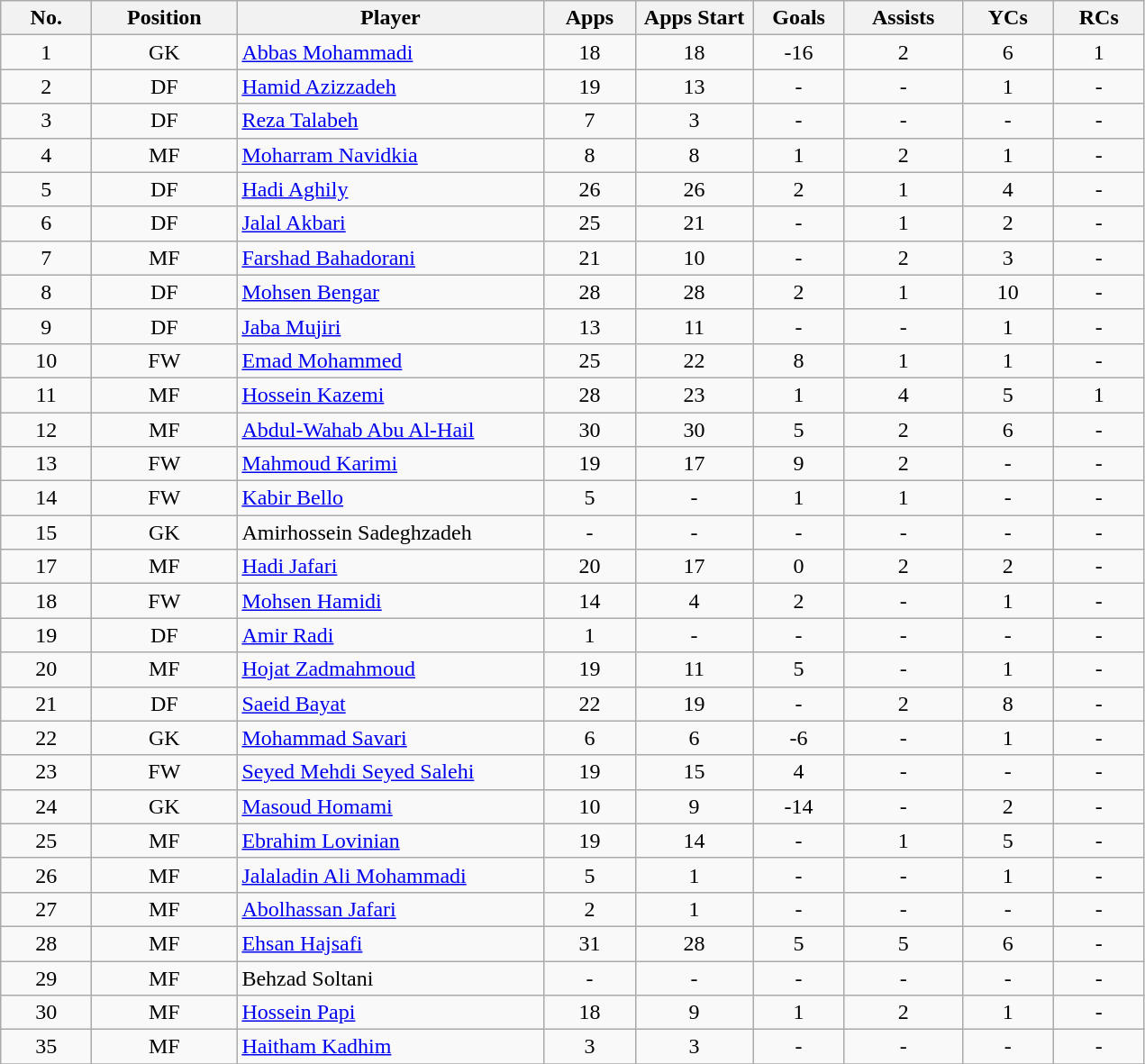<table class="wikitable sortable" style="text-align: center;">
<tr>
<th width=60><strong>No.</strong></th>
<th width=100><strong>Position</strong></th>
<th width=220><strong>Player</strong></th>
<th width=60><strong>Apps</strong></th>
<th width=80><strong>Apps Start</strong></th>
<th width=60><strong>Goals</strong></th>
<th width=80><strong>Assists</strong></th>
<th width=60><strong>YCs</strong></th>
<th width=60><strong>RCs</strong></th>
</tr>
<tr>
<td>1</td>
<td style="text-align:center">GK</td>
<td style="text-align:left"> <a href='#'>Abbas Mohammadi</a></td>
<td>18</td>
<td>18</td>
<td>-16</td>
<td>2</td>
<td>6</td>
<td>1</td>
</tr>
<tr>
<td>2</td>
<td style="text-align:center">DF</td>
<td style="text-align:left"> <a href='#'>Hamid Azizzadeh</a></td>
<td>19</td>
<td>13</td>
<td>-</td>
<td>-</td>
<td>1</td>
<td>-</td>
</tr>
<tr>
<td>3</td>
<td style="text-align:center">DF</td>
<td style="text-align:left"> <a href='#'>Reza Talabeh</a></td>
<td>7</td>
<td>3</td>
<td>-</td>
<td>-</td>
<td>-</td>
<td>-</td>
</tr>
<tr>
<td>4</td>
<td style="text-align:center">MF</td>
<td style="text-align:left"> <a href='#'>Moharram Navidkia</a></td>
<td>8</td>
<td>8</td>
<td>1</td>
<td>2</td>
<td>1</td>
<td>-</td>
</tr>
<tr>
<td>5</td>
<td style="text-align:center">DF</td>
<td style="text-align:left"> <a href='#'>Hadi Aghily</a></td>
<td>26</td>
<td>26</td>
<td>2</td>
<td>1</td>
<td>4</td>
<td>-</td>
</tr>
<tr>
<td>6</td>
<td style="text-align:center">DF</td>
<td style="text-align:left"> <a href='#'>Jalal Akbari</a></td>
<td>25</td>
<td>21</td>
<td>-</td>
<td>1</td>
<td>2</td>
<td>-</td>
</tr>
<tr>
<td>7</td>
<td style="text-align:center">MF</td>
<td style="text-align:left"> <a href='#'>Farshad Bahadorani</a></td>
<td>21</td>
<td>10</td>
<td>-</td>
<td>2</td>
<td>3</td>
<td>-</td>
</tr>
<tr>
<td>8</td>
<td style="text-align:center">DF</td>
<td style="text-align:left"> <a href='#'>Mohsen Bengar</a></td>
<td>28</td>
<td>28</td>
<td>2</td>
<td>1</td>
<td>10</td>
<td>-</td>
</tr>
<tr>
<td>9</td>
<td style="text-align:center">DF</td>
<td style="text-align:left"> <a href='#'>Jaba Mujiri</a></td>
<td>13</td>
<td>11</td>
<td>-</td>
<td>-</td>
<td>1</td>
<td>-</td>
</tr>
<tr>
<td>10</td>
<td style="text-align:center">FW</td>
<td style="text-align:left"> <a href='#'>Emad Mohammed</a></td>
<td>25</td>
<td>22</td>
<td>8</td>
<td>1</td>
<td>1</td>
<td>-</td>
</tr>
<tr>
<td>11</td>
<td style="text-align:center">MF</td>
<td style="text-align:left"> <a href='#'>Hossein Kazemi</a></td>
<td>28</td>
<td>23</td>
<td>1</td>
<td>4</td>
<td>5</td>
<td>1</td>
</tr>
<tr>
<td>12</td>
<td style="text-align:center">MF</td>
<td style="text-align:left"> <a href='#'>Abdul-Wahab Abu Al-Hail</a></td>
<td>30</td>
<td>30</td>
<td>5</td>
<td>2</td>
<td>6</td>
<td>-</td>
</tr>
<tr>
<td>13</td>
<td style="text-align:center">FW</td>
<td style="text-align:left"> <a href='#'>Mahmoud Karimi</a></td>
<td>19</td>
<td>17</td>
<td>9</td>
<td>2</td>
<td>-</td>
<td>-</td>
</tr>
<tr>
<td>14</td>
<td style="text-align:center">FW</td>
<td style="text-align:left"> <a href='#'>Kabir Bello</a></td>
<td>5</td>
<td>-</td>
<td>1</td>
<td>1</td>
<td>-</td>
<td>-</td>
</tr>
<tr>
<td>15</td>
<td style="text-align:center">GK</td>
<td style="text-align:left"> Amirhossein Sadeghzadeh</td>
<td>-</td>
<td>-</td>
<td>-</td>
<td>-</td>
<td>-</td>
<td>-</td>
</tr>
<tr>
<td>17</td>
<td style="text-align:center">MF</td>
<td style="text-align:left"> <a href='#'>Hadi Jafari</a></td>
<td>20</td>
<td>17</td>
<td>0</td>
<td>2</td>
<td>2</td>
<td>-</td>
</tr>
<tr>
<td>18</td>
<td style="text-align:center">FW</td>
<td style="text-align:left"> <a href='#'>Mohsen Hamidi</a></td>
<td>14</td>
<td>4</td>
<td>2</td>
<td>-</td>
<td>1</td>
<td>-</td>
</tr>
<tr>
<td>19</td>
<td style="text-align:center">DF</td>
<td style="text-align:left"> <a href='#'>Amir Radi</a></td>
<td>1</td>
<td>-</td>
<td>-</td>
<td>-</td>
<td>-</td>
<td>-</td>
</tr>
<tr>
<td>20</td>
<td style="text-align:center">MF</td>
<td style="text-align:left"> <a href='#'>Hojat Zadmahmoud</a></td>
<td>19</td>
<td>11</td>
<td>5</td>
<td>-</td>
<td>1</td>
<td>-</td>
</tr>
<tr>
<td>21</td>
<td style="text-align:center">DF</td>
<td style="text-align:left"> <a href='#'>Saeid Bayat</a></td>
<td>22</td>
<td>19</td>
<td>-</td>
<td>2</td>
<td>8</td>
<td>-</td>
</tr>
<tr>
<td>22</td>
<td style="text-align:center">GK</td>
<td style="text-align:left"> <a href='#'>Mohammad Savari</a></td>
<td>6</td>
<td>6</td>
<td>-6</td>
<td>-</td>
<td>1</td>
<td>-</td>
</tr>
<tr>
<td>23</td>
<td style="text-align:center">FW</td>
<td style="text-align:left"> <a href='#'>Seyed Mehdi Seyed Salehi</a></td>
<td>19</td>
<td>15</td>
<td>4</td>
<td>-</td>
<td>-</td>
<td>-</td>
</tr>
<tr>
<td>24</td>
<td style="text-align:center">GK</td>
<td style="text-align:left"> <a href='#'>Masoud Homami</a></td>
<td>10</td>
<td>9</td>
<td>-14</td>
<td>-</td>
<td>2</td>
<td>-</td>
</tr>
<tr>
<td>25</td>
<td style="text-align:center">MF</td>
<td style="text-align:left"> <a href='#'>Ebrahim Lovinian</a></td>
<td>19</td>
<td>14</td>
<td>-</td>
<td>1</td>
<td>5</td>
<td>-</td>
</tr>
<tr>
<td>26</td>
<td style="text-align:center">MF</td>
<td style="text-align:left"> <a href='#'>Jalaladin Ali Mohammadi</a></td>
<td>5</td>
<td>1</td>
<td>-</td>
<td>-</td>
<td>1</td>
<td>-</td>
</tr>
<tr>
<td>27</td>
<td style="text-align:center">MF</td>
<td style="text-align:left"> <a href='#'>Abolhassan Jafari</a></td>
<td>2</td>
<td>1</td>
<td>-</td>
<td>-</td>
<td>-</td>
<td>-</td>
</tr>
<tr>
<td>28</td>
<td style="text-align:center">MF</td>
<td style="text-align:left"> <a href='#'>Ehsan Hajsafi</a></td>
<td>31</td>
<td>28</td>
<td>5</td>
<td>5</td>
<td>6</td>
<td>-</td>
</tr>
<tr>
<td>29</td>
<td style="text-align:center">MF</td>
<td style="text-align:left"> Behzad Soltani</td>
<td>-</td>
<td>-</td>
<td>-</td>
<td>-</td>
<td>-</td>
<td>-</td>
</tr>
<tr>
<td>30</td>
<td style="text-align:center">MF</td>
<td style="text-align:left"> <a href='#'>Hossein Papi</a></td>
<td>18</td>
<td>9</td>
<td>1</td>
<td>2</td>
<td>1</td>
<td>-</td>
</tr>
<tr>
<td>35</td>
<td style="text-align:center">MF</td>
<td style="text-align:left"> <a href='#'>Haitham Kadhim</a></td>
<td>3</td>
<td>3</td>
<td>-</td>
<td>-</td>
<td>-</td>
<td>-</td>
</tr>
<tr>
</tr>
</table>
